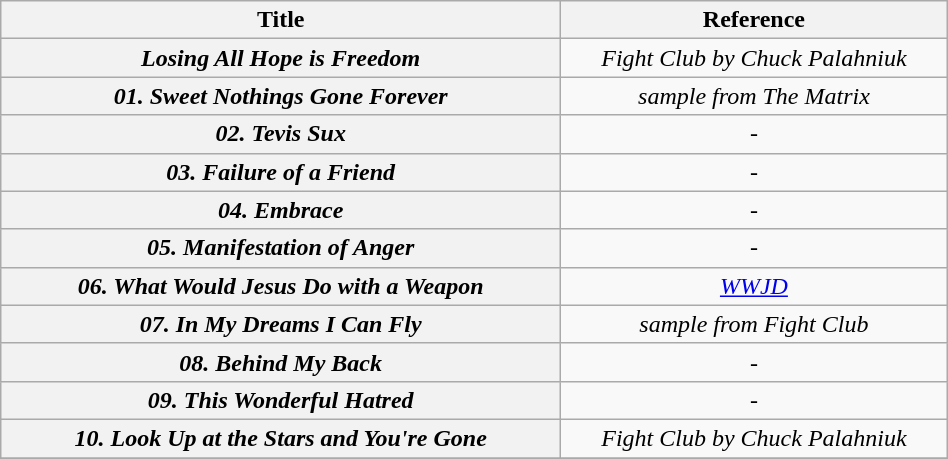<table class="wikitable" style="text-align:center" width=50%>
<tr>
<th rowspan="1" width="15%">Title</th>
<th colspan="1" width="10%">Reference</th>
</tr>
<tr>
<th><em>Losing All Hope is Freedom</em></th>
<td colspan="1"><em>Fight Club by Chuck Palahniuk</em></td>
</tr>
<tr>
<th><em>01. Sweet Nothings Gone Forever</em></th>
<td colspan="1"><em>sample from The Matrix</em></td>
</tr>
<tr>
<th><em>02. Tevis Sux</em></th>
<td colspan="1"><em>-</em></td>
</tr>
<tr>
<th><em>03. Failure of a Friend</em></th>
<td colspan="1"><em>-</em></td>
</tr>
<tr>
<th><em>04. Embrace</em></th>
<td colspan="1"><em>-</em></td>
</tr>
<tr>
<th><em>05. Manifestation of Anger</em></th>
<td colspan="1"><em>-</em></td>
</tr>
<tr>
<th><em>06. What Would Jesus Do with a Weapon</em></th>
<td colspan="1"><em><a href='#'>WWJD</a></em></td>
</tr>
<tr>
<th><em>07. In My Dreams I Can Fly</em></th>
<td colspan="1"><em>sample from Fight Club</em></td>
</tr>
<tr>
<th><em>08. Behind My Back</em></th>
<td colspan="1"><em>-</em></td>
</tr>
<tr>
<th><em>09. This Wonderful Hatred</em></th>
<td colspan="1"><em>-</em></td>
</tr>
<tr>
<th><em>10. Look Up at the Stars and You're Gone</em></th>
<td colspan="1"><em>Fight Club by Chuck Palahniuk</em></td>
</tr>
<tr>
</tr>
</table>
